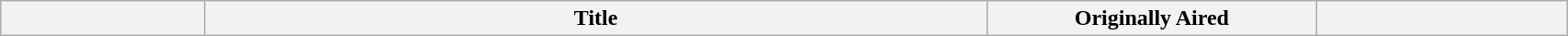<table class="wikitable plainrowheaders" style="width:90%;">
<tr>
<th width="13%"></th>
<th width="50%">Title</th>
<th width="21%">Originally Aired</th>
<th width="16%"><br>











</th>
</tr>
</table>
